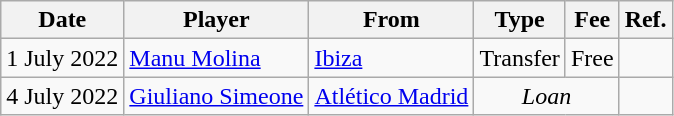<table class="wikitable">
<tr>
<th>Date</th>
<th>Player</th>
<th>From</th>
<th>Type</th>
<th>Fee</th>
<th>Ref.</th>
</tr>
<tr>
<td>1 July 2022</td>
<td> <a href='#'>Manu Molina</a></td>
<td><a href='#'>Ibiza</a></td>
<td align=center>Transfer</td>
<td align=center>Free</td>
<td align=center></td>
</tr>
<tr>
<td>4 July 2022</td>
<td> <a href='#'>Giuliano Simeone</a></td>
<td><a href='#'>Atlético Madrid</a></td>
<td colspan=2 align=center><em>Loan</em></td>
<td align=center></td>
</tr>
</table>
